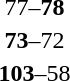<table style="text-align:center">
<tr>
<th width=200></th>
<th width=100></th>
<th width=200></th>
</tr>
<tr>
<td align=right></td>
<td>77–<strong>78</strong></td>
<td align=left><strong></strong></td>
</tr>
<tr>
<td align=right><strong></strong></td>
<td><strong>73</strong>–72</td>
<td align=left></td>
</tr>
<tr>
<td align=right><strong></strong></td>
<td><strong>103</strong>–58</td>
<td align=left></td>
</tr>
</table>
